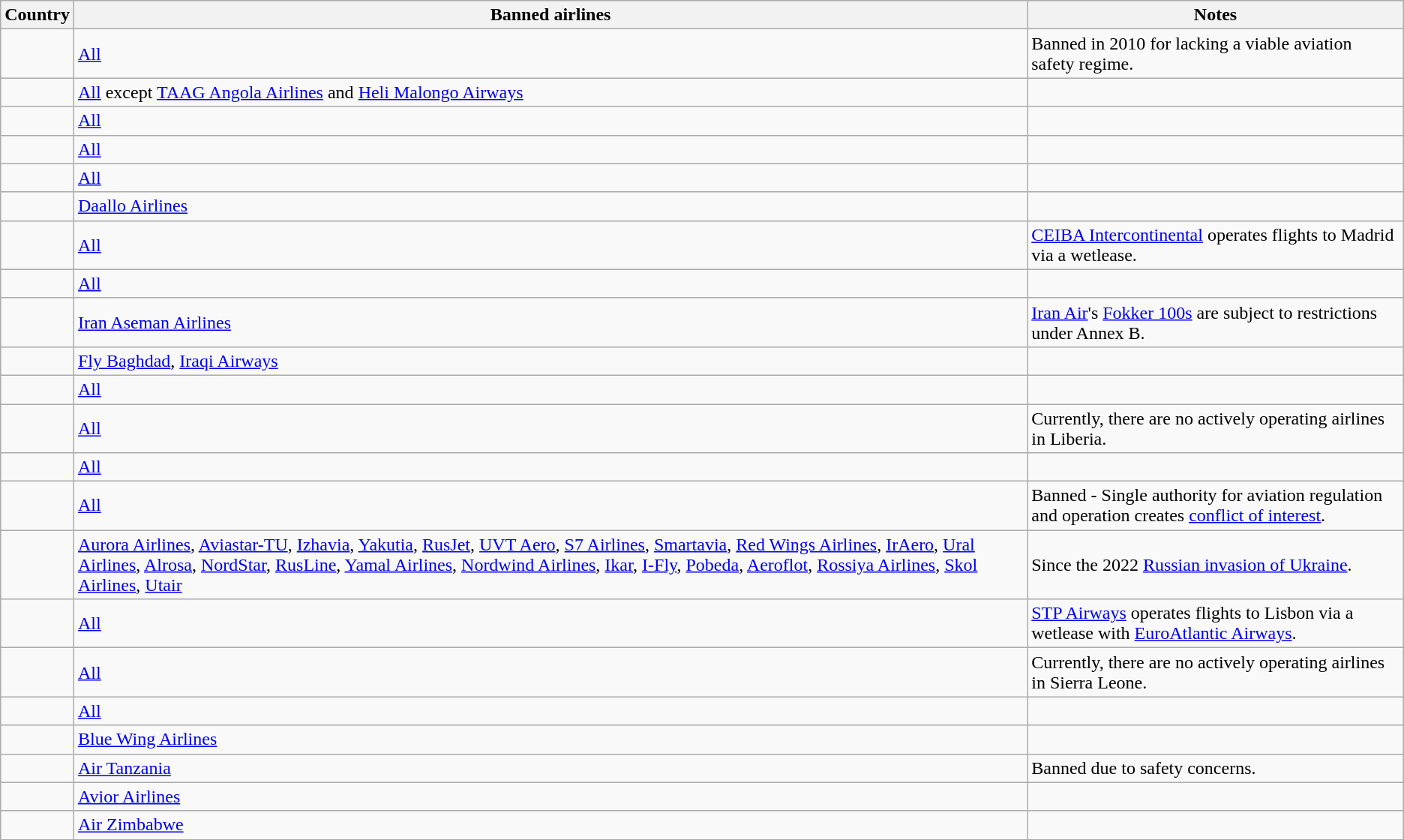<table class="sortable wikitable defaultleft col2center">
<tr>
<th>Country</th>
<th>Banned airlines</th>
<th>Notes</th>
</tr>
<tr>
<td></td>
<td><a href='#'>All</a></td>
<td>Banned in 2010 for lacking a viable aviation safety regime.</td>
</tr>
<tr>
<td></td>
<td><a href='#'>All</a> except <a href='#'>TAAG Angola Airlines</a> and <a href='#'>Heli Malongo Airways</a></td>
<td></td>
</tr>
<tr>
<td></td>
<td><a href='#'>All</a></td>
<td></td>
</tr>
<tr>
<td></td>
<td><a href='#'>All</a></td>
<td></td>
</tr>
<tr>
<td></td>
<td><a href='#'>All</a></td>
<td></td>
</tr>
<tr>
<td></td>
<td><a href='#'>Daallo Airlines</a></td>
<td></td>
</tr>
<tr>
<td></td>
<td><a href='#'>All</a></td>
<td><a href='#'>CEIBA Intercontinental</a> operates flights to Madrid via a wetlease.</td>
</tr>
<tr>
<td></td>
<td><a href='#'>All</a></td>
<td></td>
</tr>
<tr>
<td></td>
<td><a href='#'>Iran Aseman Airlines</a></td>
<td><a href='#'>Iran Air</a>'s <a href='#'>Fokker 100s</a> are subject to restrictions under Annex B.</td>
</tr>
<tr>
<td></td>
<td><a href='#'>Fly Baghdad</a>, <a href='#'>Iraqi Airways</a></td>
<td></td>
</tr>
<tr>
<td></td>
<td><a href='#'>All</a></td>
<td></td>
</tr>
<tr>
<td></td>
<td><a href='#'>All</a></td>
<td>Currently, there are no actively operating airlines in Liberia.</td>
</tr>
<tr>
<td></td>
<td><a href='#'>All</a></td>
<td></td>
</tr>
<tr>
<td></td>
<td><a href='#'>All</a></td>
<td>Banned - Single authority for aviation regulation and operation creates <a href='#'>conflict of interest</a>.</td>
</tr>
<tr>
<td></td>
<td><a href='#'>Aurora Airlines</a>, <a href='#'>Aviastar-TU</a>, <a href='#'>Izhavia</a>, <a href='#'>Yakutia</a>, <a href='#'>RusJet</a>, <a href='#'>UVT Aero</a>, <a href='#'>S7 Airlines</a>, <a href='#'>Smartavia</a>, <a href='#'>Red Wings Airlines</a>, <a href='#'>IrAero</a>, <a href='#'>Ural Airlines</a>, <a href='#'>Alrosa</a>, <a href='#'>NordStar</a>, <a href='#'>RusLine</a>, <a href='#'>Yamal Airlines</a>, <a href='#'>Nordwind Airlines</a>, <a href='#'>Ikar</a>, <a href='#'>I-Fly</a>, <a href='#'>Pobeda</a>, <a href='#'>Aeroflot</a>, <a href='#'>Rossiya Airlines</a>, <a href='#'>Skol Airlines</a>, <a href='#'>Utair</a></td>
<td>Since the 2022 <a href='#'>Russian invasion of Ukraine</a>.</td>
</tr>
<tr>
<td></td>
<td><a href='#'>All</a></td>
<td><a href='#'>STP Airways</a> operates flights to Lisbon via a wetlease with <a href='#'>EuroAtlantic Airways</a>.</td>
</tr>
<tr>
<td></td>
<td><a href='#'>All</a></td>
<td>Currently, there are no actively operating airlines in Sierra Leone.</td>
</tr>
<tr>
<td></td>
<td><a href='#'>All</a></td>
<td></td>
</tr>
<tr>
<td></td>
<td><a href='#'>Blue Wing Airlines</a></td>
<td></td>
</tr>
<tr>
<td></td>
<td><a href='#'>Air Tanzania</a></td>
<td>Banned due to safety concerns.</td>
</tr>
<tr>
<td></td>
<td><a href='#'>Avior Airlines</a></td>
<td></td>
</tr>
<tr>
<td></td>
<td><a href='#'>Air Zimbabwe</a></td>
<td></td>
</tr>
</table>
